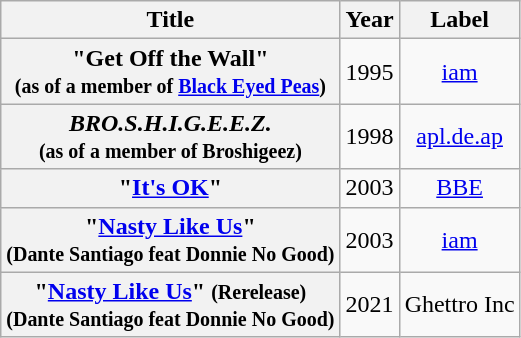<table class="wikitable plainrowheaders" border="1" style="text-align:center;">
<tr>
<th rowspan="1" scope="col">Title</th>
<th rowspan="1" scope="col">Year</th>
<th scope="col">Label</th>
</tr>
<tr>
<th scope="row">"Get Off the Wall"<br><small>(as of a member of <a href='#'>Black Eyed Peas</a>)</small></th>
<td>1995</td>
<td><a href='#'>iam</a></td>
</tr>
<tr>
<th scope="row"><em>BRO.S.H.I.G.E.E.Z.</em><br><small>(as of a member of Broshigeez)</small></th>
<td>1998</td>
<td><a href='#'>apl.de.ap</a></td>
</tr>
<tr>
<th scope="row">"<a href='#'>It's OK</a>"<br></th>
<td>2003</td>
<td><a href='#'>BBE</a></td>
</tr>
<tr>
<th scope="row">"<a href='#'>Nasty Like Us</a>"<br><small>(Dante Santiago feat Donnie No Good)</small></th>
<td>2003</td>
<td><a href='#'>iam</a></td>
</tr>
<tr>
<th scope="row">"<a href='#'>Nasty Like Us</a>" <small>(Rerelease)</small><br><small>(Dante Santiago feat Donnie No Good)</small></th>
<td>2021</td>
<td>Ghettro Inc</td>
</tr>
</table>
